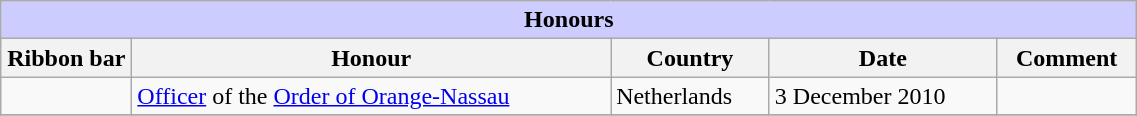<table class="wikitable" style="width:60%;">
<tr style="background:#ccf; text-align:center;">
<td colspan=5><strong>Honours</strong></td>
</tr>
<tr>
<th style="width:80px;">Ribbon bar</th>
<th>Honour</th>
<th>Country</th>
<th>Date</th>
<th>Comment</th>
</tr>
<tr>
<td></td>
<td><a href='#'>Officer</a> of the <a href='#'>Order of Orange-Nassau</a></td>
<td>Netherlands</td>
<td>3 December 2010</td>
<td></td>
</tr>
<tr>
</tr>
</table>
